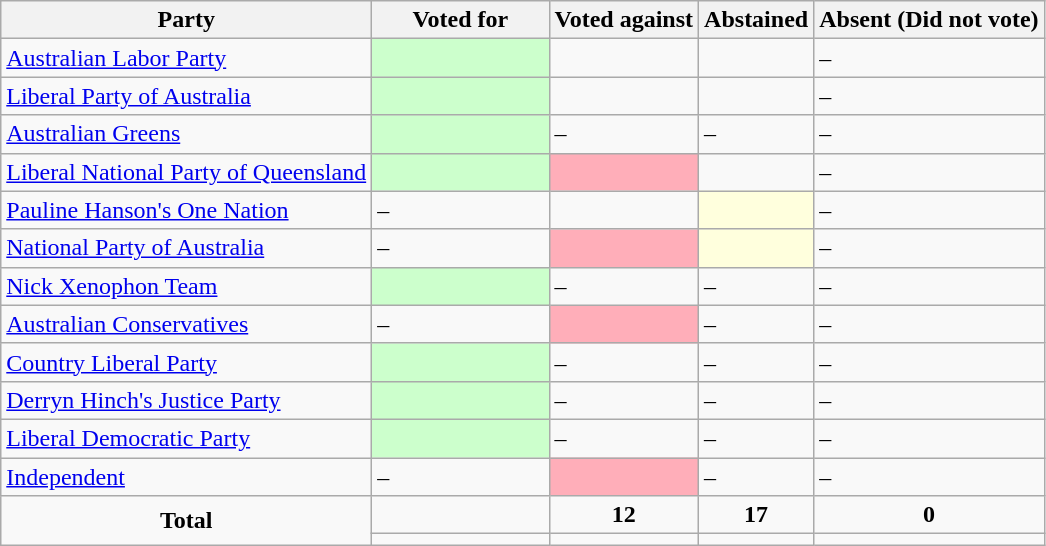<table class="wikitable">
<tr>
<th>Party</th>
<th style="width:17%;">Voted for</th>
<th>Voted against</th>
<th>Abstained</th>
<th>Absent (Did not vote)</th>
</tr>
<tr>
<td> <a href='#'>Australian Labor Party</a></td>
<td style="background-color:#CCFFCC;"></td>
<td></td>
<td></td>
<td>–</td>
</tr>
<tr>
<td> <a href='#'>Liberal Party of Australia</a></td>
<td style="background-color:#CCFFCC;"></td>
<td></td>
<td></td>
<td>–</td>
</tr>
<tr>
<td> <a href='#'>Australian Greens</a></td>
<td style="background-color:#CCFFCC;"></td>
<td>–</td>
<td>–</td>
<td>–</td>
</tr>
<tr>
<td> <a href='#'>Liberal National Party of Queensland</a></td>
<td style="background-color:#CCFFCC;"></td>
<td style="background-color:#FFAEB9;"></td>
<td></td>
<td>–</td>
</tr>
<tr>
<td> <a href='#'>Pauline Hanson's One Nation</a></td>
<td>–</td>
<td></td>
<td style="background-color:#FFD;"></td>
<td>–</td>
</tr>
<tr>
<td> <a href='#'>National Party of Australia</a></td>
<td>–</td>
<td style="background-color:#FFAEB9;"></td>
<td style="background-color:#FFD;"></td>
<td>–</td>
</tr>
<tr>
<td> <a href='#'>Nick Xenophon Team</a></td>
<td style="background-color:#CCFFCC;"></td>
<td>–</td>
<td>–</td>
<td>–</td>
</tr>
<tr>
<td> <a href='#'>Australian Conservatives</a></td>
<td>–</td>
<td style="background-color:#FFAEB9;"></td>
<td>–</td>
<td>–</td>
</tr>
<tr>
<td> <a href='#'>Country Liberal Party</a></td>
<td style="background-color:#CCFFCC;"></td>
<td>–</td>
<td>–</td>
<td>–</td>
</tr>
<tr>
<td> <a href='#'>Derryn Hinch's Justice Party</a></td>
<td style="background-color:#CCFFCC;"></td>
<td>–</td>
<td>–</td>
<td>–</td>
</tr>
<tr>
<td> <a href='#'>Liberal Democratic Party</a></td>
<td style="background-color:#CCFFCC;"></td>
<td>–</td>
<td>–</td>
<td>–</td>
</tr>
<tr>
<td> <a href='#'>Independent</a></td>
<td>–</td>
<td style="background-color:#FFAEB9;"></td>
<td>–</td>
<td>–</td>
</tr>
<tr>
<td style="text-align:center;" rowspan="2"><strong>Total</strong></td>
<td></td>
<td style="text-align:center;"><strong>12</strong></td>
<td style="text-align:center;"><strong>17</strong></td>
<td style="text-align:center;"><strong>0</strong></td>
</tr>
<tr>
<td style="text-align:center;"></td>
<td style="text-align:center;"></td>
<td style="text-align:center;"></td>
<td style="text-align:center;"></td>
</tr>
</table>
